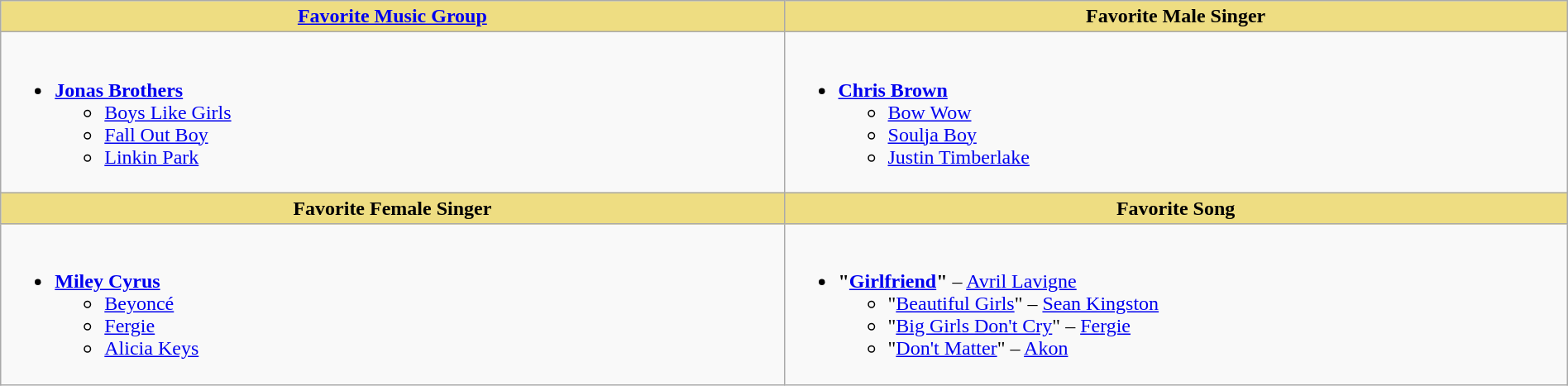<table class="wikitable" style="width:100%;">
<tr>
<th style="background:#EEDD82; width:50%"><a href='#'>Favorite Music Group</a></th>
<th style="background:#EEDD82; width:50%">Favorite Male Singer</th>
</tr>
<tr>
<td valign="top"><br><ul><li><strong><a href='#'>Jonas Brothers</a></strong><ul><li><a href='#'>Boys Like Girls</a></li><li><a href='#'>Fall Out Boy</a></li><li><a href='#'>Linkin Park</a></li></ul></li></ul></td>
<td valign="top"><br><ul><li><strong><a href='#'>Chris Brown</a></strong><ul><li><a href='#'>Bow Wow</a></li><li><a href='#'>Soulja Boy</a></li><li><a href='#'>Justin Timberlake</a></li></ul></li></ul></td>
</tr>
<tr>
<th style="background:#EEDD82; width:50%">Favorite Female Singer</th>
<th style="background:#EEDD82; width:50%">Favorite Song</th>
</tr>
<tr>
<td valign="top"><br><ul><li><strong><a href='#'>Miley Cyrus</a></strong><ul><li><a href='#'>Beyoncé</a></li><li><a href='#'>Fergie</a></li><li><a href='#'>Alicia Keys</a></li></ul></li></ul></td>
<td valign="top"><br><ul><li><strong>"<a href='#'>Girlfriend</a>"</strong> – <a href='#'>Avril Lavigne</a><ul><li>"<a href='#'>Beautiful Girls</a>" – <a href='#'>Sean Kingston</a></li><li>"<a href='#'>Big Girls Don't Cry</a>" – <a href='#'>Fergie</a></li><li>"<a href='#'>Don't Matter</a>" – <a href='#'>Akon</a></li></ul></li></ul></td>
</tr>
</table>
